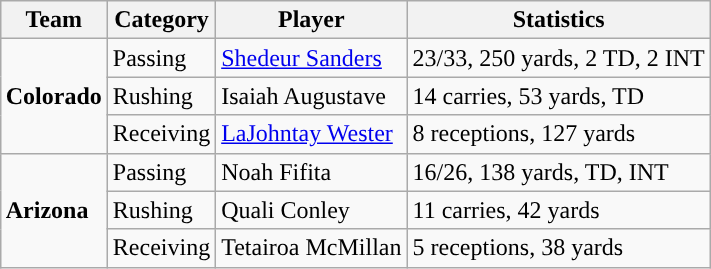<table class="wikitable" style="float: right;">
<tr>
<th>Team</th>
<th>Category</th>
<th>Player</th>
<th>Statistics</th>
</tr>
<tr>
<td rowspan=3><strong>Colorado</strong></td>
<td>Passing</td>
<td><a href='#'>Shedeur Sanders</a></td>
<td>23/33, 250 yards, 2 TD, 2 INT</td>
</tr>
<tr>
<td>Rushing</td>
<td>Isaiah Augustave</td>
<td>14 carries, 53 yards, TD</td>
</tr>
<tr>
<td>Receiving</td>
<td><a href='#'>LaJohntay Wester</a></td>
<td>8 receptions, 127 yards</td>
</tr>
<tr>
<td rowspan=3><strong>Arizona</strong></td>
<td>Passing</td>
<td>Noah Fifita</td>
<td>16/26, 138 yards, TD, INT</td>
</tr>
<tr>
<td>Rushing</td>
<td>Quali Conley</td>
<td>11 carries, 42 yards</td>
</tr>
<tr>
<td>Receiving</td>
<td>Tetairoa McMillan</td>
<td>5 receptions, 38 yards</td>
</tr>
</table>
